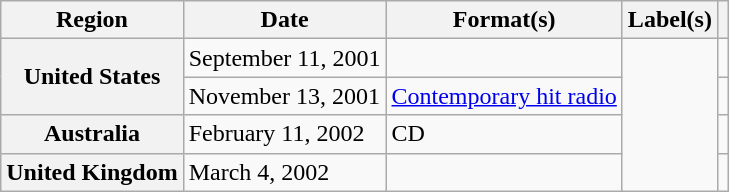<table class="wikitable plainrowheaders">
<tr>
<th scope="col">Region</th>
<th scope="col">Date</th>
<th scope="col">Format(s)</th>
<th scope="col">Label(s)</th>
<th scope="col"></th>
</tr>
<tr>
<th scope="row" rowspan="2">United States</th>
<td>September 11, 2001</td>
<td></td>
<td rowspan="4"></td>
<td align="center"></td>
</tr>
<tr>
<td>November 13, 2001</td>
<td><a href='#'>Contemporary hit radio</a></td>
<td align="center"></td>
</tr>
<tr>
<th scope="row">Australia</th>
<td>February 11, 2002</td>
<td>CD</td>
<td align="center"></td>
</tr>
<tr>
<th scope="row">United Kingdom</th>
<td>March 4, 2002</td>
<td></td>
<td align="center"></td>
</tr>
</table>
